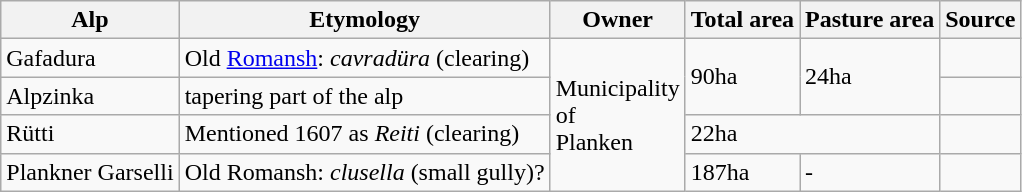<table class="wikitable">
<tr>
<th>Alp</th>
<th>Etymology</th>
<th>Owner</th>
<th>Total area</th>
<th>Pasture area</th>
<th>Source</th>
</tr>
<tr>
<td>Gafadura</td>
<td>Old <a href='#'>Romansh</a>: <em>cavradüra</em> (clearing)</td>
<td rowspan="4">Municipality<br>of<br>Planken</td>
<td rowspan="2">90ha</td>
<td rowspan="2">24ha</td>
<td></td>
</tr>
<tr>
<td>Alpzinka</td>
<td>tapering part of the alp</td>
<td></td>
</tr>
<tr>
<td>Rütti</td>
<td>Mentioned 1607 as <em>Reiti</em> (clearing)</td>
<td colspan="2">22ha</td>
<td></td>
</tr>
<tr>
<td>Plankner Garselli</td>
<td>Old Romansh: <em>clusella</em> (small gully)?</td>
<td>187ha</td>
<td>-</td>
<td></td>
</tr>
</table>
